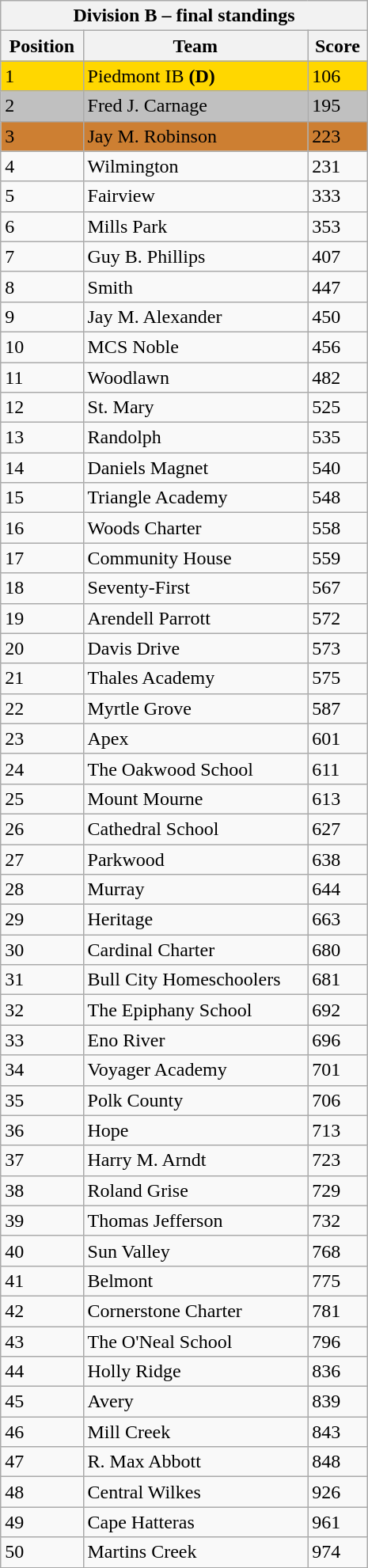<table class="wikitable collapsible collapsed" style="float:right; width:310px">
<tr>
<th colspan=3>Division B – final standings</th>
</tr>
<tr>
<th>Position</th>
<th>Team</th>
<th>Score</th>
</tr>
<tr style="background:#ffd700; color:black">
<td>1</td>
<td>Piedmont IB <strong>(D)</strong></td>
<td>106</td>
</tr>
<tr style="background:#c0c0c0; color:black">
<td>2</td>
<td>Fred J. Carnage</td>
<td>195</td>
</tr>
<tr style="background:#cd7f32; color:black">
<td>3</td>
<td>Jay M. Robinson</td>
<td>223</td>
</tr>
<tr>
<td>4</td>
<td>Wilmington</td>
<td>231</td>
</tr>
<tr>
<td>5</td>
<td>Fairview</td>
<td>333</td>
</tr>
<tr>
<td>6</td>
<td>Mills Park</td>
<td>353</td>
</tr>
<tr>
<td>7</td>
<td>Guy B. Phillips</td>
<td>407</td>
</tr>
<tr>
<td>8</td>
<td>Smith</td>
<td>447</td>
</tr>
<tr>
<td>9</td>
<td>Jay M. Alexander</td>
<td>450</td>
</tr>
<tr>
<td>10</td>
<td>MCS Noble</td>
<td>456</td>
</tr>
<tr>
<td>11</td>
<td>Woodlawn</td>
<td>482</td>
</tr>
<tr>
<td>12</td>
<td>St. Mary</td>
<td>525</td>
</tr>
<tr>
<td>13</td>
<td>Randolph</td>
<td>535</td>
</tr>
<tr>
<td>14</td>
<td>Daniels Magnet</td>
<td>540</td>
</tr>
<tr>
<td>15</td>
<td>Triangle Academy</td>
<td>548</td>
</tr>
<tr>
<td>16</td>
<td>Woods Charter</td>
<td>558</td>
</tr>
<tr>
<td>17</td>
<td>Community House</td>
<td>559</td>
</tr>
<tr>
<td>18</td>
<td>Seventy-First</td>
<td>567</td>
</tr>
<tr>
<td>19</td>
<td>Arendell Parrott</td>
<td>572</td>
</tr>
<tr>
<td>20</td>
<td>Davis Drive</td>
<td>573</td>
</tr>
<tr>
<td>21</td>
<td>Thales Academy</td>
<td>575</td>
</tr>
<tr>
<td>22</td>
<td>Myrtle Grove</td>
<td>587</td>
</tr>
<tr>
<td>23</td>
<td>Apex</td>
<td>601</td>
</tr>
<tr>
<td>24</td>
<td>The Oakwood School</td>
<td>611</td>
</tr>
<tr>
<td>25</td>
<td>Mount Mourne</td>
<td>613</td>
</tr>
<tr>
<td>26</td>
<td>Cathedral School</td>
<td>627</td>
</tr>
<tr>
<td>27</td>
<td>Parkwood</td>
<td>638</td>
</tr>
<tr>
<td>28</td>
<td>Murray</td>
<td>644</td>
</tr>
<tr>
<td>29</td>
<td>Heritage</td>
<td>663</td>
</tr>
<tr>
<td>30</td>
<td>Cardinal Charter</td>
<td>680</td>
</tr>
<tr>
<td>31</td>
<td>Bull City Homeschoolers</td>
<td>681</td>
</tr>
<tr>
<td>32</td>
<td>The Epiphany School</td>
<td>692</td>
</tr>
<tr>
<td>33</td>
<td>Eno River</td>
<td>696</td>
</tr>
<tr>
<td>34</td>
<td>Voyager Academy</td>
<td>701</td>
</tr>
<tr>
<td>35</td>
<td>Polk County</td>
<td>706</td>
</tr>
<tr>
<td>36</td>
<td>Hope</td>
<td>713</td>
</tr>
<tr>
<td>37</td>
<td>Harry M. Arndt</td>
<td>723</td>
</tr>
<tr>
<td>38</td>
<td>Roland Grise</td>
<td>729</td>
</tr>
<tr>
<td>39</td>
<td>Thomas Jefferson</td>
<td>732</td>
</tr>
<tr>
<td>40</td>
<td>Sun Valley</td>
<td>768</td>
</tr>
<tr>
<td>41</td>
<td>Belmont</td>
<td>775</td>
</tr>
<tr>
<td>42</td>
<td>Cornerstone Charter</td>
<td>781</td>
</tr>
<tr>
<td>43</td>
<td>The O'Neal School</td>
<td>796</td>
</tr>
<tr>
<td>44</td>
<td>Holly Ridge</td>
<td>836</td>
</tr>
<tr>
<td>45</td>
<td>Avery</td>
<td>839</td>
</tr>
<tr>
<td>46</td>
<td>Mill Creek</td>
<td>843</td>
</tr>
<tr>
<td>47</td>
<td>R. Max Abbott</td>
<td>848</td>
</tr>
<tr>
<td>48</td>
<td>Central Wilkes</td>
<td>926</td>
</tr>
<tr>
<td>49</td>
<td>Cape Hatteras</td>
<td>961</td>
</tr>
<tr>
<td>50</td>
<td>Martins Creek</td>
<td>974</td>
</tr>
<tr>
</tr>
</table>
